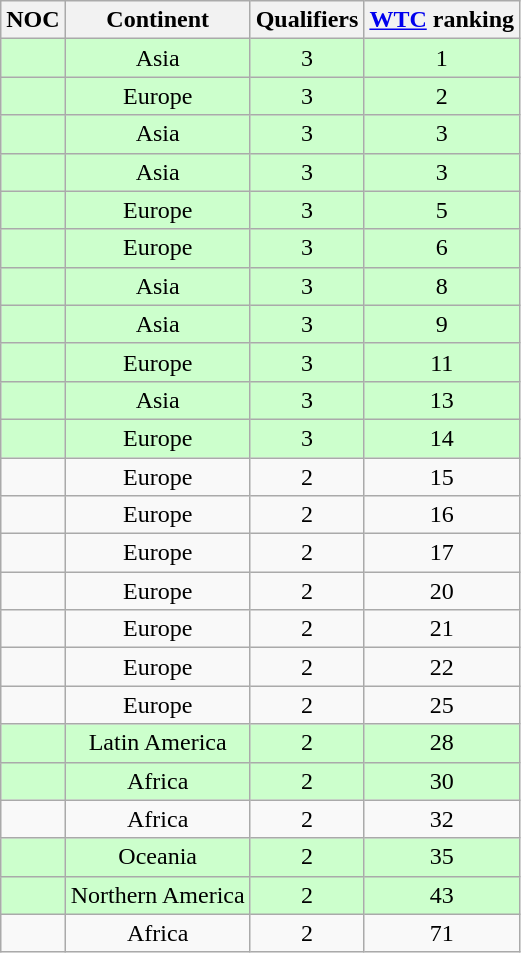<table class="wikitable sortable" style="text-align:center; font-size:100%">
<tr>
<th scope="col">NOC</th>
<th scope="col">Continent</th>
<th scope="col">Qualifiers</th>
<th scope="col"><a href='#'>WTC</a> ranking</th>
</tr>
<tr bgcolor="ccffcc">
<td align="left"></td>
<td>Asia</td>
<td>3</td>
<td>1</td>
</tr>
<tr bgcolor="ccffcc">
<td align="left"></td>
<td>Europe</td>
<td>3</td>
<td>2</td>
</tr>
<tr bgcolor="ccffcc">
<td align="left"></td>
<td>Asia</td>
<td>3</td>
<td>3</td>
</tr>
<tr bgcolor="ccffcc">
<td align="left"></td>
<td>Asia</td>
<td>3</td>
<td>3</td>
</tr>
<tr bgcolor="ccffcc">
<td align="left"></td>
<td>Europe</td>
<td>3</td>
<td>5</td>
</tr>
<tr bgcolor="ccffcc">
<td align="left"></td>
<td>Europe</td>
<td>3</td>
<td>6</td>
</tr>
<tr bgcolor="ccffcc">
<td align="left"></td>
<td>Asia</td>
<td>3</td>
<td>8</td>
</tr>
<tr bgcolor="ccffcc">
<td align="left"></td>
<td>Asia</td>
<td>3</td>
<td>9</td>
</tr>
<tr bgcolor="ccffcc">
<td align="left"></td>
<td>Europe</td>
<td>3</td>
<td>11</td>
</tr>
<tr bgcolor="ccffcc">
<td align="left"></td>
<td>Asia</td>
<td>3</td>
<td>13</td>
</tr>
<tr bgcolor="ccffcc">
<td align="left"></td>
<td>Europe</td>
<td>3</td>
<td>14</td>
</tr>
<tr>
<td align="left"></td>
<td>Europe</td>
<td>2</td>
<td>15</td>
</tr>
<tr>
<td align="left"></td>
<td>Europe</td>
<td>2</td>
<td>16</td>
</tr>
<tr>
<td align="left"></td>
<td>Europe</td>
<td>2</td>
<td>17</td>
</tr>
<tr>
<td align="left"></td>
<td>Europe</td>
<td>2</td>
<td>20</td>
</tr>
<tr>
<td align="left"></td>
<td>Europe</td>
<td>2</td>
<td>21</td>
</tr>
<tr>
<td align="left"></td>
<td>Europe</td>
<td>2</td>
<td>22</td>
</tr>
<tr>
<td align="left"></td>
<td>Europe</td>
<td>2</td>
<td>25</td>
</tr>
<tr bgcolor="ccffcc">
<td align="left"></td>
<td>Latin America</td>
<td>2</td>
<td>28</td>
</tr>
<tr bgcolor="ccffcc">
<td align="left"></td>
<td>Africa</td>
<td>2</td>
<td>30</td>
</tr>
<tr>
<td align="left"></td>
<td>Africa</td>
<td>2</td>
<td>32</td>
</tr>
<tr bgcolor="ccffcc">
<td align="left"></td>
<td>Oceania</td>
<td>2</td>
<td>35</td>
</tr>
<tr bgcolor="ccffcc">
<td align="left"></td>
<td>Northern America</td>
<td>2</td>
<td>43</td>
</tr>
<tr>
<td align="left"></td>
<td>Africa</td>
<td>2</td>
<td>71</td>
</tr>
</table>
